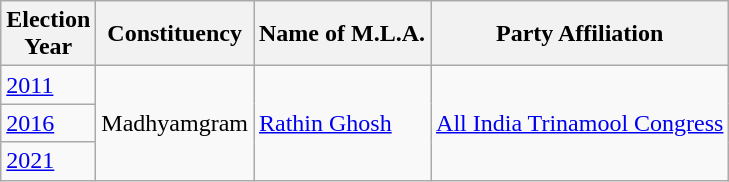<table class="wikitable sortable">
<tr>
<th>Election<br> Year</th>
<th>Constituency</th>
<th>Name of M.L.A.</th>
<th>Party Affiliation</th>
</tr>
<tr>
<td><a href='#'>2011</a></td>
<td rowspan=3>Madhyamgram</td>
<td rowspan=3><a href='#'>Rathin Ghosh</a></td>
<td rowspan=3><a href='#'>All India Trinamool Congress</a></td>
</tr>
<tr>
<td><a href='#'>2016</a></td>
</tr>
<tr>
<td><a href='#'>2021</a></td>
</tr>
</table>
